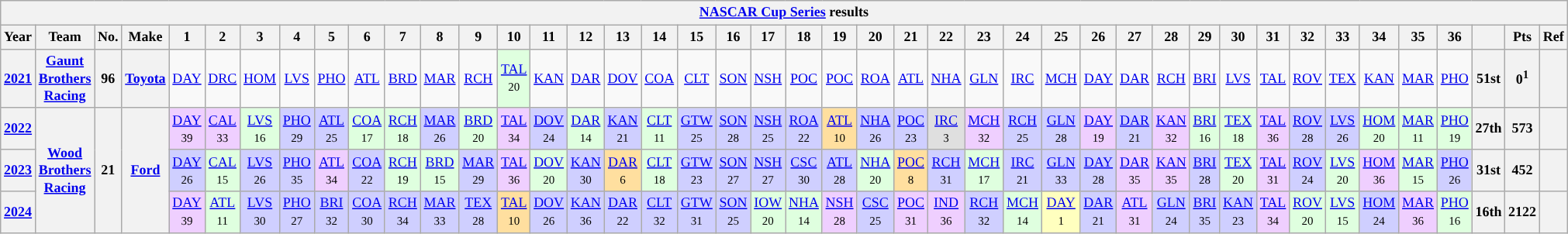<table class="wikitable" style="text-align:center; font-size:75%">
<tr>
<th colspan=43><a href='#'>NASCAR Cup Series</a> results</th>
</tr>
<tr>
<th>Year</th>
<th>Team</th>
<th>No.</th>
<th>Make</th>
<th>1</th>
<th>2</th>
<th>3</th>
<th>4</th>
<th>5</th>
<th>6</th>
<th>7</th>
<th>8</th>
<th>9</th>
<th>10</th>
<th>11</th>
<th>12</th>
<th>13</th>
<th>14</th>
<th>15</th>
<th>16</th>
<th>17</th>
<th>18</th>
<th>19</th>
<th>20</th>
<th>21</th>
<th>22</th>
<th>23</th>
<th>24</th>
<th>25</th>
<th>26</th>
<th>27</th>
<th>28</th>
<th>29</th>
<th>30</th>
<th>31</th>
<th>32</th>
<th>33</th>
<th>34</th>
<th>35</th>
<th>36</th>
<th></th>
<th>Pts</th>
<th>Ref</th>
</tr>
<tr>
<th><a href='#'>2021</a></th>
<th><a href='#'>Gaunt Brothers Racing</a></th>
<th>96</th>
<th><a href='#'>Toyota</a></th>
<td><a href='#'>DAY</a></td>
<td><a href='#'>DRC</a></td>
<td><a href='#'>HOM</a></td>
<td><a href='#'>LVS</a></td>
<td><a href='#'>PHO</a></td>
<td><a href='#'>ATL</a></td>
<td><a href='#'>BRD</a></td>
<td><a href='#'>MAR</a></td>
<td><a href='#'>RCH</a></td>
<td style="background:#DFFFDF;"><a href='#'>TAL</a><br><small>20</small></td>
<td><a href='#'>KAN</a></td>
<td><a href='#'>DAR</a></td>
<td><a href='#'>DOV</a></td>
<td><a href='#'>COA</a></td>
<td><a href='#'>CLT</a></td>
<td><a href='#'>SON</a></td>
<td><a href='#'>NSH</a></td>
<td><a href='#'>POC</a></td>
<td><a href='#'>POC</a></td>
<td><a href='#'>ROA</a></td>
<td><a href='#'>ATL</a></td>
<td><a href='#'>NHA</a></td>
<td><a href='#'>GLN</a></td>
<td><a href='#'>IRC</a></td>
<td><a href='#'>MCH</a></td>
<td><a href='#'>DAY</a></td>
<td><a href='#'>DAR</a></td>
<td><a href='#'>RCH</a></td>
<td><a href='#'>BRI</a></td>
<td><a href='#'>LVS</a></td>
<td><a href='#'>TAL</a></td>
<td><a href='#'>ROV</a></td>
<td><a href='#'>TEX</a></td>
<td><a href='#'>KAN</a></td>
<td><a href='#'>MAR</a></td>
<td><a href='#'>PHO</a></td>
<th>51st</th>
<th>0<sup>1</sup></th>
<th></th>
</tr>
<tr>
<th><a href='#'>2022</a></th>
<th rowspan=3><a href='#'>Wood Brothers Racing</a></th>
<th rowspan=3>21</th>
<th rowspan=3><a href='#'>Ford</a></th>
<td style="background:#EFCFFF;"><a href='#'>DAY</a><br><small>39</small></td>
<td style="background:#EFCFFF;"><a href='#'>CAL</a><br><small>33</small></td>
<td style="background:#DFFFDF;"><a href='#'>LVS</a><br><small>16</small></td>
<td style="background:#CFCFFF;"><a href='#'>PHO</a><br><small>29</small></td>
<td style="background:#CFCFFF;"><a href='#'>ATL</a><br><small>25</small></td>
<td style="background:#DFFFDF;"><a href='#'>COA</a><br><small>17</small></td>
<td style="background:#DFFFDF;"><a href='#'>RCH</a><br><small>18</small></td>
<td style="background:#CFCFFF;"><a href='#'>MAR</a><br><small>26</small></td>
<td style="background:#DFFFDF;"><a href='#'>BRD</a><br><small>20</small></td>
<td style="background:#EFCFFF;"><a href='#'>TAL</a><br><small>34</small></td>
<td style="background:#CFCFFF;"><a href='#'>DOV</a><br><small>24</small></td>
<td style="background:#DFFFDF;"><a href='#'>DAR</a><br><small>14</small></td>
<td style="background:#CFCFFF;"><a href='#'>KAN</a><br><small>21</small></td>
<td style="background:#DFFFDF;"><a href='#'>CLT</a><br><small>11</small></td>
<td style="background:#CFCFFF;"><a href='#'>GTW</a><br><small>25</small></td>
<td style="background:#CFCFFF;"><a href='#'>SON</a><br><small>28</small></td>
<td style="background:#CFCFFF;"><a href='#'>NSH</a><br><small>25</small></td>
<td style="background:#CFCFFF;"><a href='#'>ROA</a><br><small>22</small></td>
<td style="background:#FFDF9F;"><a href='#'>ATL</a><br><small>10</small></td>
<td style="background:#CFCFFF;"><a href='#'>NHA</a><br><small>26</small></td>
<td style="background:#CFCFFF;"><a href='#'>POC</a><br><small>23</small></td>
<td style="background:#DFDFDF;"><a href='#'>IRC</a><br><small>3</small></td>
<td style="background:#EFCFFF;"><a href='#'>MCH</a><br><small>32</small></td>
<td style="background:#CFCFFF;"><a href='#'>RCH</a><br><small>25</small></td>
<td style="background:#CFCFFF;"><a href='#'>GLN</a><br><small>28</small></td>
<td style="background:#EFCFFF;”"><a href='#'>DAY</a><br><small>19</small></td>
<td style="background:#CFCFFF;”"><a href='#'>DAR</a><br><small>21</small></td>
<td style="background:#EFCFFF;"><a href='#'>KAN</a><br><small>32</small></td>
<td style="background:#DFFFDF;"><a href='#'>BRI</a><br><small>16</small></td>
<td style="background:#DFFFDF;"><a href='#'>TEX</a><br><small>18</small></td>
<td style="background:#EFCFFF;"><a href='#'>TAL</a><br><small>36</small></td>
<td style="background:#CFCFFF;"><a href='#'>ROV</a><br><small>28</small></td>
<td style="background:#CFCFFF;"><a href='#'>LVS</a><br><small>26</small></td>
<td style="background:#DFFFDF;"><a href='#'>HOM</a><br><small>20</small></td>
<td style="background:#DFFFDF;"><a href='#'>MAR</a><br><small>11</small></td>
<td style="background:#DFFFDF;"><a href='#'>PHO</a><br><small>19</small></td>
<th>27th</th>
<th>573</th>
<th></th>
</tr>
<tr>
<th><a href='#'>2023</a></th>
<td style="background:#CFCFFF;"><a href='#'>DAY</a><br><small>26</small></td>
<td style="background:#DFFFDF;"><a href='#'>CAL</a><br><small>15</small></td>
<td style="background:#CFCFFF;"><a href='#'>LVS</a><br><small>26</small></td>
<td style="background:#CFCFFF;"><a href='#'>PHO</a><br><small>35</small></td>
<td style="background:#EFCFFF;"><a href='#'>ATL</a><br><small>34</small></td>
<td style="background:#CFCFFF;"><a href='#'>COA</a><br><small>22</small></td>
<td style="background:#DFFFDF;"><a href='#'>RCH</a><br><small>19</small></td>
<td style="background:#DFFFDF;"><a href='#'>BRD</a><br><small>15</small></td>
<td style="background:#CFCFFF;"><a href='#'>MAR</a><br><small>29</small></td>
<td style="background:#EFCFFF;"><a href='#'>TAL</a><br><small>36</small></td>
<td style="background:#DFFFDF;"><a href='#'>DOV</a><br><small>20</small></td>
<td style="background:#CFCFFF;"><a href='#'>KAN</a><br><small>30</small></td>
<td style="background:#FFDF9F;"><a href='#'>DAR</a><br><small>6</small></td>
<td style="background:#DFFFDF;"><a href='#'>CLT</a><br><small>18</small></td>
<td style="background:#CFCFFF;"><a href='#'>GTW</a><br><small>23</small></td>
<td style="background:#CFCFFF;"><a href='#'>SON</a><br><small>27</small></td>
<td style="background:#CFCFFF;"><a href='#'>NSH</a><br><small>27</small></td>
<td style="background:#CFCFFF;"><a href='#'>CSC</a><br><small>30</small></td>
<td style="background:#CFCFFF;"><a href='#'>ATL</a><br><small>28</small></td>
<td style="background:#DFFFDF;"><a href='#'>NHA</a><br><small>20</small></td>
<td style="background:#FFDF9F;"><a href='#'>POC</a><br><small>8</small></td>
<td style="background:#CFCFFF;"><a href='#'>RCH</a><br><small>31</small></td>
<td style="background:#DFFFDF;"><a href='#'>MCH</a><br><small>17</small></td>
<td style="background:#CFCFFF;"><a href='#'>IRC</a><br><small>21</small></td>
<td style="background:#CFCFFF;"><a href='#'>GLN</a><br><small>33</small></td>
<td style="background:#CFCFFF;"><a href='#'>DAY</a><br><small>28</small></td>
<td style="background:#EFCFFF;"><a href='#'>DAR</a><br><small>35</small></td>
<td style="background:#EFCFFF;"><a href='#'>KAN</a><br><small>35</small></td>
<td style="background:#CFCFFF;"><a href='#'>BRI</a><br><small>28</small></td>
<td style="background:#DFFFDF;"><a href='#'>TEX</a><br><small>20</small></td>
<td style="background:#EFCFFF;"><a href='#'>TAL</a><br><small>31</small></td>
<td style="background:#CFCFFF;"><a href='#'>ROV</a><br><small>24</small></td>
<td style="background:#DFFFDF;"><a href='#'>LVS</a><br><small>20</small></td>
<td style="background:#EFCFFF;"><a href='#'>HOM</a><br><small>36</small></td>
<td style="background:#DFFFDF;"><a href='#'>MAR</a><br><small>15</small></td>
<td style="background:#CFCFFF;"><a href='#'>PHO</a><br><small>26</small></td>
<th>31st</th>
<th>452</th>
<th></th>
</tr>
<tr>
<th><a href='#'>2024</a></th>
<td style="background:#EFCFFF;"><a href='#'>DAY</a><br><small>39</small></td>
<td style="background:#DFFFDF;"><a href='#'>ATL</a><br><small>11</small></td>
<td style="background:#CFCFFF;"><a href='#'>LVS</a><br><small>30</small></td>
<td style="background:#CFCFFF;"><a href='#'>PHO</a><br><small>27</small></td>
<td style="background:#CFCFFF;"><a href='#'>BRI</a><br><small>32</small></td>
<td style="background:#CFCFFF;"><a href='#'>COA</a><br><small>30</small></td>
<td style="background:#CFCFFF;"><a href='#'>RCH</a><br><small>34</small></td>
<td style="background:#CFCFFF;"><a href='#'>MAR</a><br><small>33</small></td>
<td style="background:#CFCFFF;"><a href='#'>TEX</a><br><small>28</small></td>
<td style="background:#FFDF9F;"><a href='#'>TAL</a><br><small>10</small></td>
<td style="background:#CFCFFF;"><a href='#'>DOV</a><br><small>26</small></td>
<td style="background:#CFCFFF;"><a href='#'>KAN</a><br><small>36</small></td>
<td style="background:#CFCFFF;"><a href='#'>DAR</a><br><small>22</small></td>
<td style="background:#CFCFFF;"><a href='#'>CLT</a><br><small>32</small></td>
<td style="background:#CFCFFF;"><a href='#'>GTW</a><br><small>31</small></td>
<td style="background:#CFCFFF;"><a href='#'>SON</a><br><small>25</small></td>
<td style="background:#DFFFDF;"><a href='#'>IOW</a><br><small>20</small></td>
<td style="background:#DFFFDF;"><a href='#'>NHA</a><br><small>14</small></td>
<td style="background:#EFCFFF;"><a href='#'>NSH</a><br><small>28</small></td>
<td style="background:#CFCFFF;"><a href='#'>CSC</a><br><small>25</small></td>
<td style="background:#EFCFFF;"><a href='#'>POC</a><br><small>31</small></td>
<td style="background:#EFCFFF;"><a href='#'>IND</a><br><small>36</small></td>
<td style="background:#CFCFFF;"><a href='#'>RCH</a><br><small>32</small></td>
<td style="background:#DFFFDF;"><a href='#'>MCH</a><br><small>14</small></td>
<td style="background:#FFFFBF;"><a href='#'>DAY</a><br><small>1</small></td>
<td style="background:#CFCFFF;"><a href='#'>DAR</a><br><small>21</small></td>
<td style="background:#EFCFFF;"><a href='#'>ATL</a><br><small>31</small></td>
<td style="background:#CFCFFF;"><a href='#'>GLN</a><br><small>24</small></td>
<td style="background:#CFCFFF;"><a href='#'>BRI</a><br><small>35</small></td>
<td style="background:#CFCFFF;"><a href='#'>KAN</a><br><small>23</small></td>
<td style="background:#EFCFFF;"><a href='#'>TAL</a><br><small>34</small></td>
<td style="background:#DFFFDF;"><a href='#'>ROV</a><br><small>20</small></td>
<td style="background:#DFFFDF;"><a href='#'>LVS</a><br><small>15</small></td>
<td style="background:#CFCFFF;"><a href='#'>HOM</a><br><small>24</small></td>
<td style="background:#EFCFFF;"><a href='#'>MAR</a><br><small>36</small></td>
<td style="background:#DFFFDF;"><a href='#'>PHO</a><br><small>16</small></td>
<th>16th</th>
<th>2122</th>
<th></th>
</tr>
</table>
